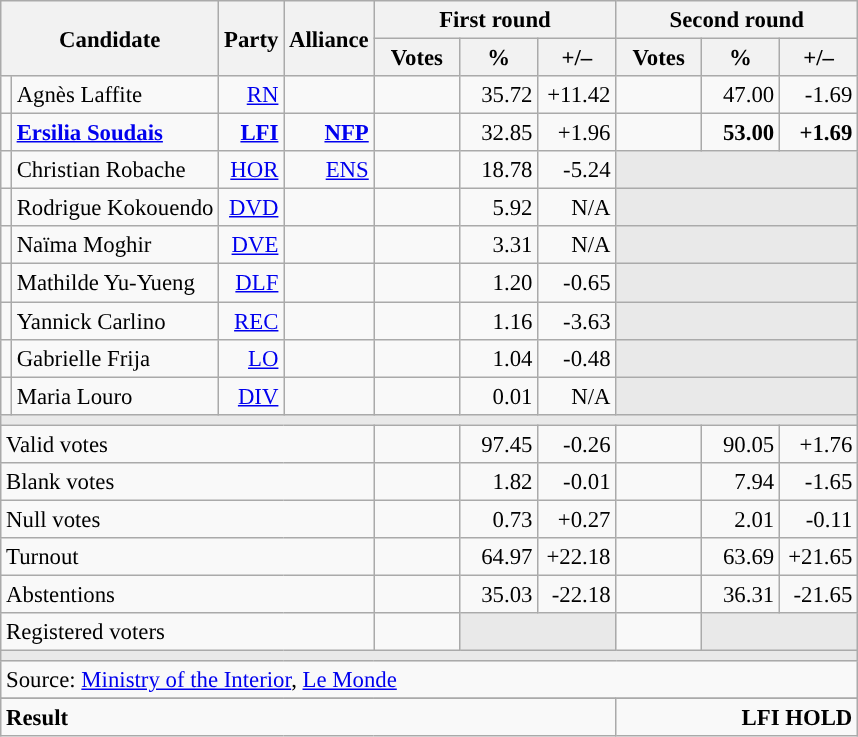<table class="wikitable" style="text-align:right;font-size:95%;">
<tr>
<th rowspan="2" colspan="2">Candidate</th>
<th rowspan="2">Party</th>
<th rowspan="2">Alliance</th>
<th colspan="3">First round</th>
<th colspan="3">Second round</th>
</tr>
<tr>
<th style="width:50px;">Votes</th>
<th style="width:45px;">%</th>
<th style="width:45px;">+/–</th>
<th style="width:50px;">Votes</th>
<th style="width:45px;">%</th>
<th style="width:45px;">+/–</th>
</tr>
<tr>
<td style="color:inherit;background:"></td>
<td style="text-align:left;">Agnès Laffite</td>
<td><a href='#'>RN</a></td>
<td></td>
<td></td>
<td>35.72</td>
<td>+11.42</td>
<td></td>
<td>47.00</td>
<td>-1.69</td>
</tr>
<tr>
<td style="color:inherit;background:"></td>
<td style="text-align:left;"><strong><a href='#'>Ersilia Soudais</a></strong></td>
<td><a href='#'><strong>LFI</strong></a></td>
<td><a href='#'><strong>NFP</strong></a></td>
<td></td>
<td>32.85</td>
<td>+1.96</td>
<td><strong></strong></td>
<td><strong>53.00</strong></td>
<td><strong>+1.69</strong></td>
</tr>
<tr>
<td style="color:inherit;background:"></td>
<td style="text-align:left;">Christian Robache</td>
<td><a href='#'>HOR</a></td>
<td><a href='#'>ENS</a></td>
<td></td>
<td>18.78</td>
<td>-5.24</td>
<td colspan="3" style="background:#E9E9E9;"></td>
</tr>
<tr>
<td style="color:inherit;background:"></td>
<td style="text-align:left;">Rodrigue Kokouendo</td>
<td><a href='#'>DVD</a></td>
<td></td>
<td></td>
<td>5.92</td>
<td>N/A</td>
<td colspan="3" style="background:#E9E9E9;"></td>
</tr>
<tr>
<td style="color:inherit;background:"></td>
<td style="text-align:left;">Naïma Moghir</td>
<td><a href='#'>DVE</a></td>
<td></td>
<td></td>
<td>3.31</td>
<td>N/A</td>
<td colspan="3" style="background:#E9E9E9;"></td>
</tr>
<tr>
<td style="color:inherit;background:"></td>
<td style="text-align:left;">Mathilde Yu-Yueng</td>
<td><a href='#'>DLF</a></td>
<td></td>
<td></td>
<td>1.20</td>
<td>-0.65</td>
<td colspan="3" style="background:#E9E9E9;"></td>
</tr>
<tr>
<td style="color:inherit;background:"></td>
<td style="text-align:left;">Yannick Carlino</td>
<td><a href='#'>REC</a></td>
<td></td>
<td></td>
<td>1.16</td>
<td>-3.63</td>
<td colspan="3" style="background:#E9E9E9;"></td>
</tr>
<tr>
<td style="color:inherit;background:"></td>
<td style="text-align:left;">Gabrielle Frija</td>
<td><a href='#'>LO</a></td>
<td></td>
<td></td>
<td>1.04</td>
<td>-0.48</td>
<td colspan="3" style="background:#E9E9E9;"></td>
</tr>
<tr>
<td style="color:inherit;background:"></td>
<td style="text-align:left;">Maria Louro</td>
<td><a href='#'>DIV</a></td>
<td></td>
<td></td>
<td>0.01</td>
<td>N/A</td>
<td colspan="3" style="background:#E9E9E9;"></td>
</tr>
<tr>
<td colspan="10" style="background:#E9E9E9;"></td>
</tr>
<tr>
<td colspan="4" style="text-align:left;">Valid votes</td>
<td></td>
<td>97.45</td>
<td>-0.26</td>
<td></td>
<td>90.05</td>
<td>+1.76</td>
</tr>
<tr>
<td colspan="4" style="text-align:left;">Blank votes</td>
<td></td>
<td>1.82</td>
<td>-0.01</td>
<td></td>
<td>7.94</td>
<td>-1.65</td>
</tr>
<tr>
<td colspan="4" style="text-align:left;">Null votes</td>
<td></td>
<td>0.73</td>
<td>+0.27</td>
<td></td>
<td>2.01</td>
<td>-0.11</td>
</tr>
<tr>
<td colspan="4" style="text-align:left;">Turnout</td>
<td></td>
<td>64.97</td>
<td>+22.18</td>
<td></td>
<td>63.69</td>
<td>+21.65</td>
</tr>
<tr>
<td colspan="4" style="text-align:left;">Abstentions</td>
<td></td>
<td>35.03</td>
<td>-22.18</td>
<td></td>
<td>36.31</td>
<td>-21.65</td>
</tr>
<tr>
<td colspan="4" style="text-align:left;">Registered voters</td>
<td></td>
<td colspan="2" style="background:#E9E9E9;"></td>
<td></td>
<td colspan="2" style="background:#E9E9E9;"></td>
</tr>
<tr>
<td colspan="10" style="background:#E9E9E9;"></td>
</tr>
<tr>
<td colspan="10" style="text-align:left;">Source: <a href='#'>Ministry of the Interior</a>, <a href='#'>Le Monde</a></td>
</tr>
<tr>
</tr>
<tr style="font-weight:bold">
<td colspan="7" style="text-align:left;">Result</td>
<td colspan="7" style="background-color:">LFI HOLD</td>
</tr>
</table>
